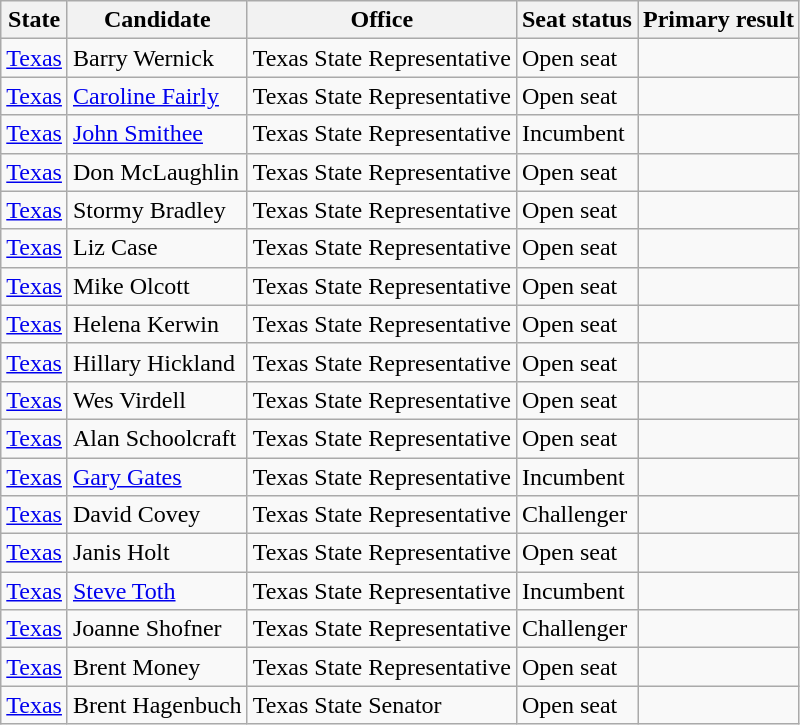<table class="wikitable sortable">
<tr>
<th bgcolor="teal">State</th>
<th>Candidate</th>
<th>Office</th>
<th>Seat status</th>
<th bgcolor="teal">Primary result</th>
</tr>
<tr>
<td> <a href='#'>Texas</a></td>
<td>Barry Wernick</td>
<td>Texas State Representative</td>
<td>Open seat</td>
<td></td>
</tr>
<tr>
<td> <a href='#'>Texas</a></td>
<td><a href='#'>Caroline Fairly</a></td>
<td>Texas State Representative</td>
<td>Open seat</td>
<td><strong></strong></td>
</tr>
<tr>
<td> <a href='#'>Texas</a></td>
<td><a href='#'>John Smithee</a></td>
<td>Texas State Representative</td>
<td>Incumbent</td>
<td><strong></strong></td>
</tr>
<tr>
<td> <a href='#'>Texas</a></td>
<td>Don McLaughlin</td>
<td>Texas State Representative</td>
<td>Open seat</td>
<td><strong></strong></td>
</tr>
<tr>
<td> <a href='#'>Texas</a></td>
<td>Stormy Bradley</td>
<td>Texas State Representative</td>
<td>Open seat</td>
<td></td>
</tr>
<tr>
<td> <a href='#'>Texas</a></td>
<td>Liz Case</td>
<td>Texas State Representative</td>
<td>Open seat</td>
<td></td>
</tr>
<tr>
<td> <a href='#'>Texas</a></td>
<td>Mike Olcott</td>
<td>Texas State Representative</td>
<td>Open seat</td>
<td><strong></strong></td>
</tr>
<tr>
<td> <a href='#'>Texas</a></td>
<td>Helena Kerwin</td>
<td>Texas State Representative</td>
<td>Open seat</td>
<td><strong></strong></td>
</tr>
<tr>
<td> <a href='#'>Texas</a></td>
<td>Hillary Hickland</td>
<td>Texas State Representative</td>
<td>Open seat</td>
<td><strong></strong></td>
</tr>
<tr>
<td> <a href='#'>Texas</a></td>
<td>Wes Virdell</td>
<td>Texas State Representative</td>
<td>Open seat</td>
<td><strong></strong></td>
</tr>
<tr>
<td> <a href='#'>Texas</a></td>
<td>Alan Schoolcraft</td>
<td>Texas State Representative</td>
<td>Open seat</td>
<td><strong></strong></td>
</tr>
<tr>
<td> <a href='#'>Texas</a></td>
<td><a href='#'>Gary Gates</a></td>
<td>Texas State Representative</td>
<td>Incumbent</td>
<td><strong></strong></td>
</tr>
<tr>
<td> <a href='#'>Texas</a></td>
<td>David Covey</td>
<td>Texas State Representative</td>
<td>Challenger</td>
<td></td>
</tr>
<tr>
<td> <a href='#'>Texas</a></td>
<td>Janis Holt</td>
<td>Texas State Representative</td>
<td>Open seat</td>
<td><strong></strong></td>
</tr>
<tr>
<td> <a href='#'>Texas</a></td>
<td><a href='#'>Steve Toth</a></td>
<td>Texas State Representative</td>
<td>Incumbent</td>
<td><strong></strong></td>
</tr>
<tr>
<td> <a href='#'>Texas</a></td>
<td>Joanne Shofner</td>
<td>Texas State Representative</td>
<td>Challenger</td>
<td><strong></strong></td>
</tr>
<tr>
<td> <a href='#'>Texas</a></td>
<td>Brent Money</td>
<td>Texas State Representative</td>
<td>Open seat</td>
<td><strong></strong></td>
</tr>
<tr>
<td> <a href='#'>Texas</a></td>
<td>Brent Hagenbuch</td>
<td>Texas State Senator</td>
<td>Open seat</td>
<td><strong></strong></td>
</tr>
</table>
